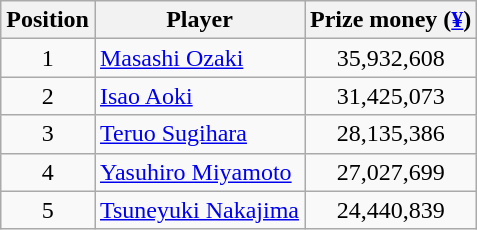<table class="wikitable">
<tr>
<th>Position</th>
<th>Player</th>
<th>Prize money (<a href='#'>¥</a>)</th>
</tr>
<tr>
<td align=center>1</td>
<td> <a href='#'>Masashi Ozaki</a></td>
<td align=center>35,932,608</td>
</tr>
<tr>
<td align=center>2</td>
<td> <a href='#'>Isao Aoki</a></td>
<td align=center>31,425,073</td>
</tr>
<tr>
<td align=center>3</td>
<td> <a href='#'>Teruo Sugihara</a></td>
<td align=center>28,135,386</td>
</tr>
<tr>
<td align=center>4</td>
<td> <a href='#'>Yasuhiro Miyamoto</a></td>
<td align=center>27,027,699</td>
</tr>
<tr>
<td align=center>5</td>
<td> <a href='#'>Tsuneyuki Nakajima</a></td>
<td align=center>24,440,839</td>
</tr>
</table>
